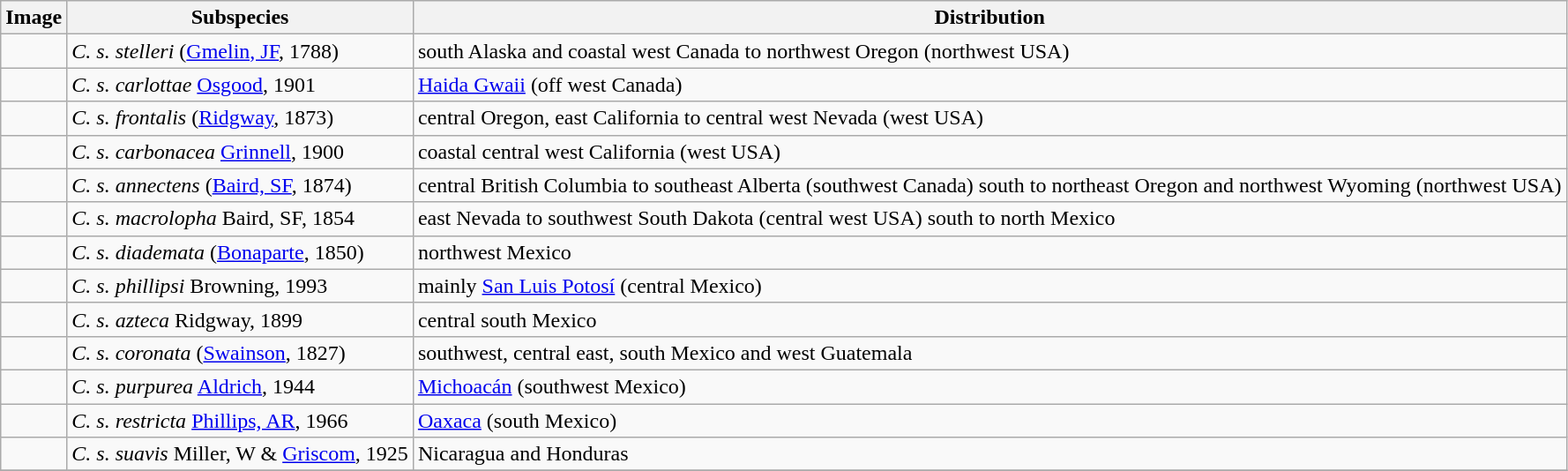<table class="wikitable ">
<tr>
<th>Image</th>
<th>Subspecies</th>
<th>Distribution</th>
</tr>
<tr>
<td></td>
<td><em>C. s. stelleri</em> (<a href='#'>Gmelin, JF</a>, 1788)</td>
<td>south Alaska and coastal west Canada to northwest Oregon (northwest USA)</td>
</tr>
<tr>
<td></td>
<td><em>C. s. carlottae</em> <a href='#'>Osgood</a>, 1901</td>
<td><a href='#'>Haida Gwaii</a> (off west Canada)</td>
</tr>
<tr>
<td></td>
<td><em>C. s. frontalis</em> (<a href='#'>Ridgway</a>, 1873)</td>
<td>central Oregon, east California to central west Nevada (west USA)</td>
</tr>
<tr>
<td></td>
<td><em>C. s. carbonacea</em> <a href='#'>Grinnell</a>, 1900</td>
<td>coastal central west California (west USA)</td>
</tr>
<tr>
<td></td>
<td><em>C. s. annectens</em> (<a href='#'>Baird, SF</a>, 1874)</td>
<td>central British Columbia to southeast Alberta (southwest Canada) south to northeast Oregon and northwest Wyoming (northwest USA)</td>
</tr>
<tr>
<td></td>
<td><em>C. s. macrolopha</em> Baird, SF, 1854</td>
<td>east Nevada to southwest South Dakota (central west USA) south to north Mexico</td>
</tr>
<tr>
<td></td>
<td><em>C. s. diademata</em> (<a href='#'>Bonaparte</a>, 1850)</td>
<td>northwest Mexico</td>
</tr>
<tr>
<td></td>
<td><em>C. s. phillipsi</em> Browning, 1993</td>
<td>mainly <a href='#'>San Luis Potosí</a> (central Mexico)</td>
</tr>
<tr>
<td></td>
<td><em>C. s. azteca</em> Ridgway, 1899</td>
<td>central south Mexico</td>
</tr>
<tr>
<td></td>
<td><em>C. s. coronata</em> (<a href='#'>Swainson</a>, 1827)</td>
<td>southwest, central east, south Mexico and west Guatemala</td>
</tr>
<tr>
<td></td>
<td><em>C. s. purpurea</em> <a href='#'>Aldrich</a>, 1944</td>
<td><a href='#'>Michoacán</a> (southwest Mexico)</td>
</tr>
<tr>
<td></td>
<td><em>C. s. restricta</em> <a href='#'>Phillips, AR</a>, 1966</td>
<td><a href='#'>Oaxaca</a> (south Mexico)</td>
</tr>
<tr>
<td></td>
<td><em>C. s. suavis</em> Miller, W & <a href='#'>Griscom</a>, 1925</td>
<td>Nicaragua and Honduras</td>
</tr>
<tr>
</tr>
</table>
